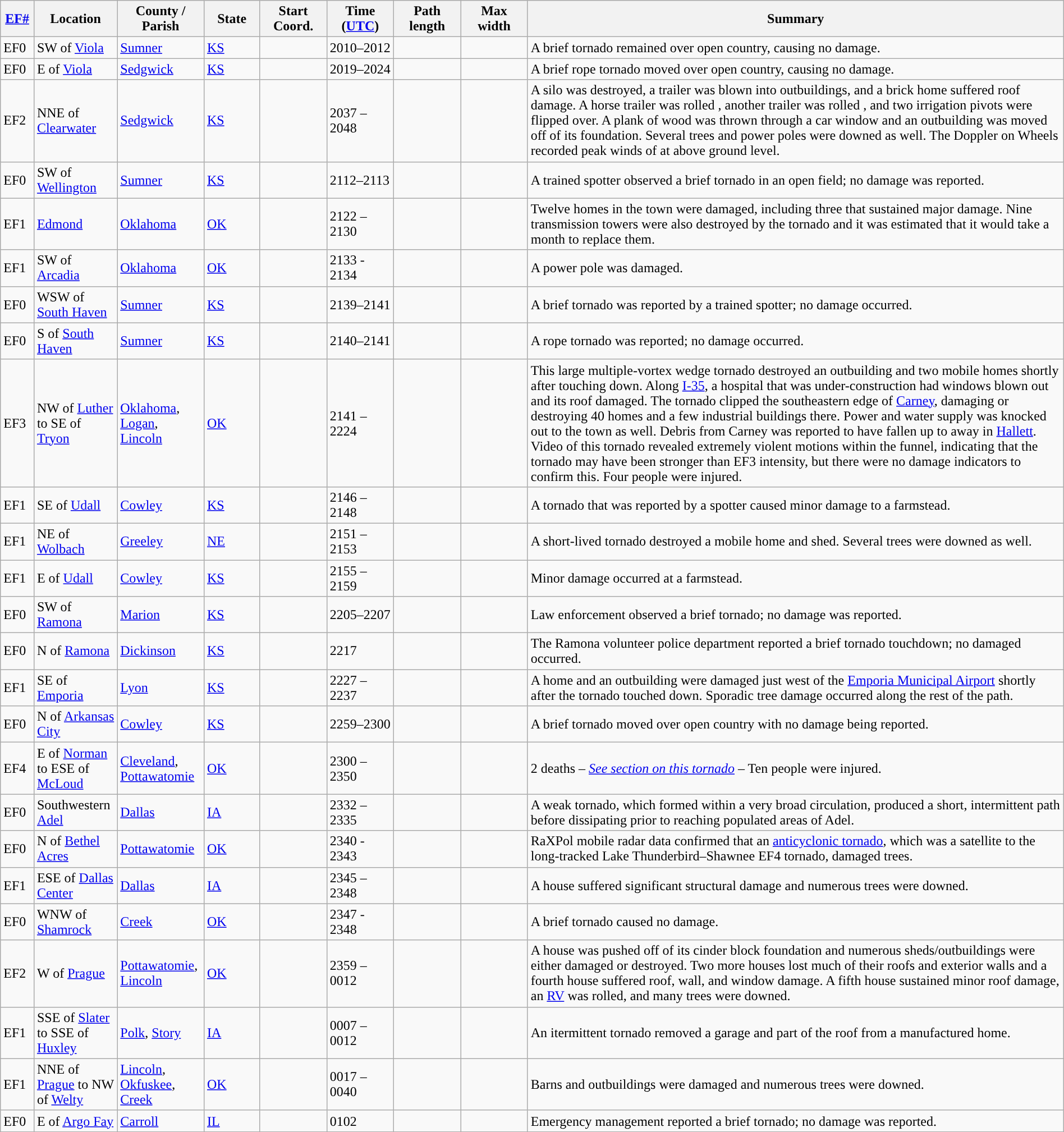<table class="wikitable sortable" style="width:100%;">
<tr>
<th scope="col" width="3%" align="center"><a href='#'>EF#</a></th>
<th scope="col" width="7%" align="center" class="unsortable">Location</th>
<th scope="col" width="6%" align="center" class="unsortable">County / Parish</th>
<th scope="col" width="5%" align="center">State</th>
<th scope="col" width="6%" align="center">Start Coord.</th>
<th scope="col" width="6%" align="center">Time (<a href='#'>UTC</a>)</th>
<th scope="col" width="6%" align="center">Path length</th>
<th scope="col" width="6%" align="center">Max width</th>
<th scope="col" width="48%" class="unsortable" align="center">Summary</th>
</tr>
<tr>
<td>EF0</td>
<td>SW of <a href='#'>Viola</a></td>
<td><a href='#'>Sumner</a></td>
<td><a href='#'>KS</a></td>
<td></td>
<td>2010–2012</td>
<td></td>
<td></td>
<td>A brief tornado remained over open country, causing no damage.</td>
</tr>
<tr>
<td>EF0</td>
<td>E of <a href='#'>Viola</a></td>
<td><a href='#'>Sedgwick</a></td>
<td><a href='#'>KS</a></td>
<td></td>
<td>2019–2024</td>
<td></td>
<td></td>
<td>A brief rope tornado moved over open country, causing no damage.</td>
</tr>
<tr>
<td>EF2</td>
<td>NNE of <a href='#'>Clearwater</a></td>
<td><a href='#'>Sedgwick</a></td>
<td><a href='#'>KS</a></td>
<td></td>
<td>2037 – 2048</td>
<td></td>
<td></td>
<td>A silo was destroyed, a trailer was blown into outbuildings, and a brick home suffered roof damage. A  horse trailer was rolled , another trailer was rolled , and two irrigation pivots were flipped over. A plank of wood was thrown through a car window and an outbuilding was moved off of its foundation. Several trees and power poles were downed as well. The Doppler on Wheels recorded peak winds of  at  above ground level.</td>
</tr>
<tr>
<td>EF0</td>
<td>SW of <a href='#'>Wellington</a></td>
<td><a href='#'>Sumner</a></td>
<td><a href='#'>KS</a></td>
<td></td>
<td>2112–2113</td>
<td></td>
<td></td>
<td>A trained spotter observed a brief tornado in an open field; no damage was reported.</td>
</tr>
<tr>
<td>EF1</td>
<td><a href='#'>Edmond</a></td>
<td><a href='#'>Oklahoma</a></td>
<td><a href='#'>OK</a></td>
<td></td>
<td>2122 – 2130</td>
<td></td>
<td></td>
<td>Twelve homes in the town were damaged, including three that sustained major damage. Nine transmission towers were also destroyed by the tornado and it was estimated that it would take a month to replace them.</td>
</tr>
<tr>
<td>EF1</td>
<td>SW of <a href='#'>Arcadia</a></td>
<td><a href='#'>Oklahoma</a></td>
<td><a href='#'>OK</a></td>
<td></td>
<td>2133 - 2134</td>
<td></td>
<td></td>
<td>A power pole was damaged.</td>
</tr>
<tr>
<td>EF0</td>
<td>WSW of <a href='#'>South Haven</a></td>
<td><a href='#'>Sumner</a></td>
<td><a href='#'>KS</a></td>
<td></td>
<td>2139–2141</td>
<td></td>
<td></td>
<td>A brief tornado was reported by a trained spotter; no damage occurred.</td>
</tr>
<tr>
<td>EF0</td>
<td>S of <a href='#'>South Haven</a></td>
<td><a href='#'>Sumner</a></td>
<td><a href='#'>KS</a></td>
<td></td>
<td>2140–2141</td>
<td></td>
<td></td>
<td>A rope tornado was reported; no damage occurred.</td>
</tr>
<tr>
<td>EF3</td>
<td>NW of <a href='#'>Luther</a> to SE of <a href='#'>Tryon</a></td>
<td><a href='#'>Oklahoma</a>, <a href='#'>Logan</a>, <a href='#'>Lincoln</a></td>
<td><a href='#'>OK</a></td>
<td></td>
<td>2141 – 2224</td>
<td></td>
<td></td>
<td>This large multiple-vortex wedge tornado destroyed an outbuilding and two mobile homes shortly after touching down. Along <a href='#'>I-35</a>, a hospital that was under-construction had windows blown out and its roof damaged. The tornado clipped the southeastern edge of <a href='#'>Carney</a>, damaging or destroying 40 homes and a few industrial buildings there. Power and water supply was knocked out to the town as well. Debris from Carney was reported to have fallen up to  away in <a href='#'>Hallett</a>. Video of this tornado revealed extremely violent motions within the funnel, indicating that the tornado may have been stronger than EF3 intensity, but there were no damage indicators to confirm this. Four people were injured.</td>
</tr>
<tr>
<td>EF1</td>
<td>SE of <a href='#'>Udall</a></td>
<td><a href='#'>Cowley</a></td>
<td><a href='#'>KS</a></td>
<td></td>
<td>2146 – 2148</td>
<td></td>
<td></td>
<td>A tornado that was reported by a spotter caused minor damage to a farmstead.</td>
</tr>
<tr>
<td>EF1</td>
<td>NE of <a href='#'>Wolbach</a></td>
<td><a href='#'>Greeley</a></td>
<td><a href='#'>NE</a></td>
<td></td>
<td>2151 – 2153</td>
<td></td>
<td></td>
<td>A short-lived tornado destroyed a mobile home and shed. Several trees were downed as well.</td>
</tr>
<tr>
<td>EF1</td>
<td>E of <a href='#'>Udall</a></td>
<td><a href='#'>Cowley</a></td>
<td><a href='#'>KS</a></td>
<td></td>
<td>2155 – 2159</td>
<td></td>
<td></td>
<td>Minor damage occurred at a farmstead.</td>
</tr>
<tr>
<td>EF0</td>
<td>SW of <a href='#'>Ramona</a></td>
<td><a href='#'>Marion</a></td>
<td><a href='#'>KS</a></td>
<td></td>
<td>2205–2207</td>
<td></td>
<td></td>
<td>Law enforcement observed a brief tornado; no damage was reported.</td>
</tr>
<tr>
<td>EF0</td>
<td>N of <a href='#'>Ramona</a></td>
<td><a href='#'>Dickinson</a></td>
<td><a href='#'>KS</a></td>
<td></td>
<td>2217</td>
<td></td>
<td></td>
<td>The Ramona volunteer police department reported a brief tornado touchdown; no damaged occurred.</td>
</tr>
<tr>
<td>EF1</td>
<td>SE of <a href='#'>Emporia</a></td>
<td><a href='#'>Lyon</a></td>
<td><a href='#'>KS</a></td>
<td></td>
<td>2227 – 2237</td>
<td></td>
<td></td>
<td>A home and an outbuilding were damaged just west of the <a href='#'>Emporia Municipal Airport</a> shortly after the tornado touched down. Sporadic tree damage occurred along the rest of the path.</td>
</tr>
<tr>
<td>EF0</td>
<td>N of <a href='#'>Arkansas City</a></td>
<td><a href='#'>Cowley</a></td>
<td><a href='#'>KS</a></td>
<td></td>
<td>2259–2300</td>
<td></td>
<td></td>
<td>A brief tornado moved over open country with no damage being reported.</td>
</tr>
<tr>
<td>EF4</td>
<td>E of <a href='#'>Norman</a> to ESE of <a href='#'>McLoud</a></td>
<td><a href='#'>Cleveland</a>, <a href='#'>Pottawatomie</a></td>
<td><a href='#'>OK</a></td>
<td></td>
<td>2300 – 2350</td>
<td></td>
<td></td>
<td>2 deaths – <em><a href='#'>See section on this tornado</a></em> – Ten people were injured.</td>
</tr>
<tr>
<td>EF0</td>
<td>Southwestern <a href='#'>Adel</a></td>
<td><a href='#'>Dallas</a></td>
<td><a href='#'>IA</a></td>
<td></td>
<td>2332 – 2335</td>
<td></td>
<td></td>
<td>A weak tornado, which formed within a very broad circulation, produced a short, intermittent path before dissipating prior to reaching populated areas of Adel.</td>
</tr>
<tr>
<td>EF0</td>
<td>N of <a href='#'>Bethel Acres</a></td>
<td><a href='#'>Pottawatomie</a></td>
<td><a href='#'>OK</a></td>
<td></td>
<td>2340 - 2343</td>
<td></td>
<td></td>
<td>RaXPol mobile radar data confirmed that an <a href='#'>anticyclonic tornado</a>, which was a satellite to the long-tracked Lake Thunderbird–Shawnee EF4 tornado, damaged trees.</td>
</tr>
<tr>
<td>EF1</td>
<td>ESE of <a href='#'>Dallas Center</a></td>
<td><a href='#'>Dallas</a></td>
<td><a href='#'>IA</a></td>
<td></td>
<td>2345 – 2348</td>
<td></td>
<td></td>
<td>A house suffered significant structural damage and numerous trees were downed.</td>
</tr>
<tr>
<td>EF0</td>
<td>WNW of <a href='#'>Shamrock</a></td>
<td><a href='#'>Creek</a></td>
<td><a href='#'>OK</a></td>
<td></td>
<td>2347 - 2348</td>
<td></td>
<td></td>
<td>A brief tornado caused no damage.</td>
</tr>
<tr>
<td>EF2</td>
<td>W of <a href='#'>Prague</a></td>
<td><a href='#'>Pottawatomie</a>, <a href='#'>Lincoln</a></td>
<td><a href='#'>OK</a></td>
<td></td>
<td>2359 – 0012</td>
<td></td>
<td></td>
<td>A house was pushed off of its cinder block foundation and numerous sheds/outbuildings were either damaged or destroyed. Two more houses lost much of their roofs and exterior walls and a fourth house suffered roof, wall, and window damage. A fifth house sustained minor roof damage, an <a href='#'>RV</a> was rolled, and many trees were downed.</td>
</tr>
<tr>
<td>EF1</td>
<td>SSE of <a href='#'>Slater</a> to SSE of <a href='#'>Huxley</a></td>
<td><a href='#'>Polk</a>, <a href='#'>Story</a></td>
<td><a href='#'>IA</a></td>
<td></td>
<td>0007 – 0012</td>
<td></td>
<td></td>
<td>An itermittent tornado removed a garage and part of the roof from a manufactured home.</td>
</tr>
<tr>
<td>EF1</td>
<td>NNE of <a href='#'>Prague</a> to NW of <a href='#'>Welty</a></td>
<td><a href='#'>Lincoln</a>, <a href='#'>Okfuskee</a>, <a href='#'>Creek</a></td>
<td><a href='#'>OK</a></td>
<td></td>
<td>0017 – 0040</td>
<td></td>
<td></td>
<td>Barns and outbuildings were damaged and numerous trees were downed.</td>
</tr>
<tr>
<td>EF0</td>
<td>E of <a href='#'>Argo Fay</a></td>
<td><a href='#'>Carroll</a></td>
<td><a href='#'>IL</a></td>
<td></td>
<td>0102</td>
<td></td>
<td></td>
<td>Emergency management reported a brief tornado; no damage was reported.</td>
</tr>
<tr>
</tr>
</table>
